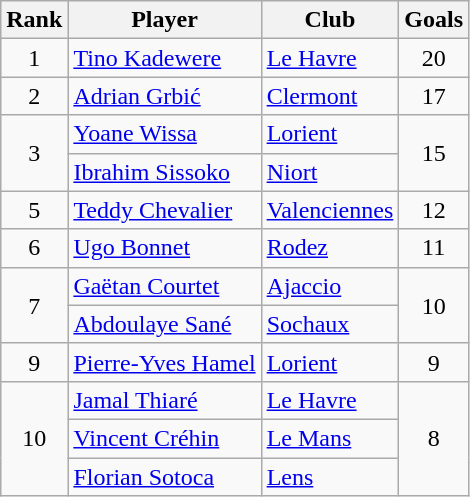<table class="wikitable" style="text-align:center">
<tr>
<th>Rank</th>
<th>Player</th>
<th>Club</th>
<th>Goals</th>
</tr>
<tr>
<td>1</td>
<td align="left"> <a href='#'>Tino Kadewere</a></td>
<td align="left"><a href='#'>Le Havre</a></td>
<td>20</td>
</tr>
<tr>
<td>2</td>
<td align="left"> <a href='#'>Adrian Grbić</a></td>
<td align="left"><a href='#'>Clermont</a></td>
<td>17</td>
</tr>
<tr>
<td rowspan=2>3</td>
<td align="left"> <a href='#'>Yoane Wissa</a></td>
<td align="left"><a href='#'>Lorient</a></td>
<td rowspan=2>15</td>
</tr>
<tr>
<td align="left"> <a href='#'>Ibrahim Sissoko</a></td>
<td align="left"><a href='#'>Niort</a></td>
</tr>
<tr>
<td>5</td>
<td align="left"> <a href='#'>Teddy Chevalier</a></td>
<td align="left"><a href='#'>Valenciennes</a></td>
<td>12</td>
</tr>
<tr>
<td>6</td>
<td align="left"> <a href='#'>Ugo Bonnet</a></td>
<td align="left"><a href='#'>Rodez</a></td>
<td>11</td>
</tr>
<tr>
<td rowspan=2>7</td>
<td align="left"> <a href='#'>Gaëtan Courtet</a></td>
<td align="left"><a href='#'>Ajaccio</a></td>
<td rowspan=2>10</td>
</tr>
<tr>
<td align="left"> <a href='#'>Abdoulaye Sané</a></td>
<td align="left"><a href='#'>Sochaux</a></td>
</tr>
<tr>
<td>9</td>
<td align="left"> <a href='#'>Pierre-Yves Hamel</a></td>
<td align="left"><a href='#'>Lorient</a></td>
<td>9</td>
</tr>
<tr>
<td rowspan=3>10</td>
<td align="left"> <a href='#'>Jamal Thiaré</a></td>
<td align="left"><a href='#'>Le Havre</a></td>
<td rowspan=3>8</td>
</tr>
<tr>
<td align="left"> <a href='#'>Vincent Créhin</a></td>
<td align="left"><a href='#'>Le Mans</a></td>
</tr>
<tr>
<td align="left"> <a href='#'>Florian Sotoca</a></td>
<td align="left"><a href='#'>Lens</a></td>
</tr>
</table>
